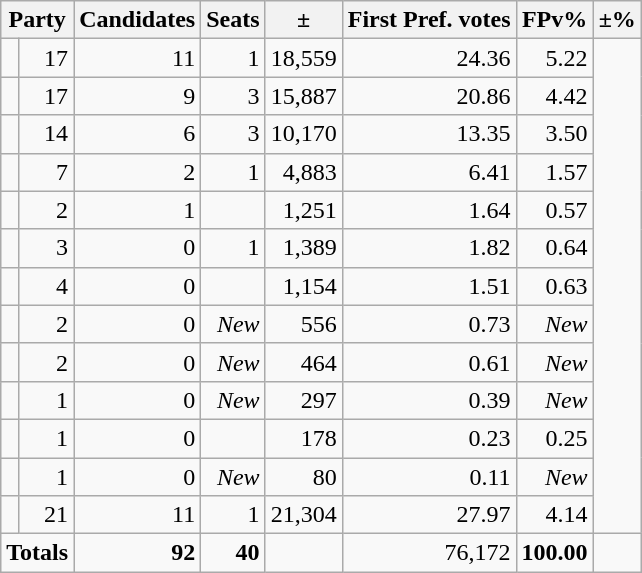<table class=wikitable>
<tr>
<th colspan=2 align=center>Party</th>
<th valign=top>Candidates</th>
<th valign=top>Seats</th>
<th valign=top>±</th>
<th valign=top>First Pref. votes</th>
<th valign=top>FPv%</th>
<th valign=top>±%</th>
</tr>
<tr>
<td></td>
<td align=right>17</td>
<td align=right>11</td>
<td align=right>1</td>
<td align=right>18,559</td>
<td align=right>24.36</td>
<td align=right>5.22</td>
</tr>
<tr>
<td></td>
<td align=right>17</td>
<td align=right>9</td>
<td align=right>3</td>
<td align=right>15,887</td>
<td align=right>20.86</td>
<td align=right>4.42</td>
</tr>
<tr>
<td></td>
<td align=right>14</td>
<td align=right>6</td>
<td align=right>3</td>
<td align=right>10,170</td>
<td align=right>13.35</td>
<td align=right>3.50</td>
</tr>
<tr>
<td></td>
<td align=right>7</td>
<td align=right>2</td>
<td align=right>1</td>
<td align=right>4,883</td>
<td align=right>6.41</td>
<td align=right>1.57</td>
</tr>
<tr>
<td></td>
<td align=right>2</td>
<td align=right>1</td>
<td align=right></td>
<td align=right>1,251</td>
<td align=right>1.64</td>
<td align=right>0.57</td>
</tr>
<tr>
<td></td>
<td align=right>3</td>
<td align=right>0</td>
<td align=right>1</td>
<td align=right>1,389</td>
<td align=right>1.82</td>
<td align=right>0.64</td>
</tr>
<tr>
<td></td>
<td align=right>4</td>
<td align=right>0</td>
<td align=right></td>
<td align=right>1,154</td>
<td align=right>1.51</td>
<td align=right>0.63</td>
</tr>
<tr>
<td></td>
<td align=right>2</td>
<td align=right>0</td>
<td align=right><em>New</em></td>
<td align=right>556</td>
<td align=right>0.73</td>
<td align=right><em>New</em></td>
</tr>
<tr>
<td></td>
<td align=right>2</td>
<td align=right>0</td>
<td align=right><em>New</em></td>
<td align=right>464</td>
<td align=right>0.61</td>
<td align=right><em>New</em></td>
</tr>
<tr>
<td></td>
<td align=right>1</td>
<td align=right>0</td>
<td align=right><em>New</em></td>
<td align=right>297</td>
<td align=right>0.39</td>
<td align=right><em>New</em></td>
</tr>
<tr>
<td></td>
<td align=right>1</td>
<td align=right>0</td>
<td align=right></td>
<td align=right>178</td>
<td align=right>0.23</td>
<td align=right>0.25</td>
</tr>
<tr>
<td></td>
<td align=right>1</td>
<td align=right>0</td>
<td align=right><em>New</em></td>
<td align=right>80</td>
<td align=right>0.11</td>
<td align=right><em>New</em></td>
</tr>
<tr>
<td></td>
<td align=right>21</td>
<td align=right>11</td>
<td align=right>1</td>
<td align=right>21,304</td>
<td align=right>27.97</td>
<td align=right>4.14</td>
</tr>
<tr>
<td colspan=2 align=center><strong>Totals</strong></td>
<td align=right><strong>92</strong></td>
<td align=right><strong>40</strong></td>
<td align=center></td>
<td align=right>76,172</td>
<td align=center><strong>100.00</strong></td>
<td align=center></td>
</tr>
</table>
